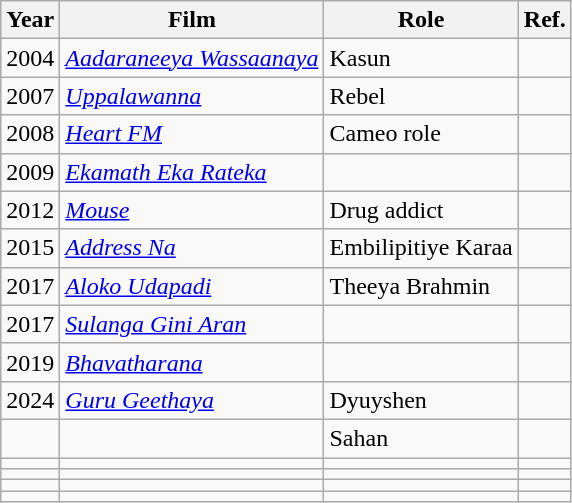<table class="wikitable">
<tr>
<th>Year</th>
<th>Film</th>
<th>Role</th>
<th>Ref.</th>
</tr>
<tr>
<td>2004</td>
<td><em><a href='#'>Aadaraneeya Wassaanaya</a></em></td>
<td>Kasun</td>
<td></td>
</tr>
<tr>
<td>2007</td>
<td><em><a href='#'>Uppalawanna</a></em></td>
<td>Rebel</td>
<td></td>
</tr>
<tr>
<td>2008</td>
<td><em><a href='#'>Heart FM</a></em></td>
<td>Cameo role</td>
<td></td>
</tr>
<tr>
<td>2009</td>
<td><em><a href='#'>Ekamath Eka Rateka</a></em></td>
<td></td>
<td></td>
</tr>
<tr>
<td>2012</td>
<td><em><a href='#'>Mouse</a></em></td>
<td>Drug addict</td>
<td></td>
</tr>
<tr>
<td>2015</td>
<td><em><a href='#'>Address Na</a></em></td>
<td>Embilipitiye Karaa</td>
<td></td>
</tr>
<tr>
<td>2017</td>
<td><em><a href='#'>Aloko Udapadi</a></em></td>
<td>Theeya Brahmin</td>
<td></td>
</tr>
<tr>
<td>2017</td>
<td><em><a href='#'>Sulanga Gini Aran</a></em></td>
<td></td>
<td></td>
</tr>
<tr>
<td>2019</td>
<td><em><a href='#'>Bhavatharana</a></em></td>
<td></td>
<td></td>
</tr>
<tr>
<td>2024</td>
<td><em><a href='#'>Guru Geethaya</a></em></td>
<td>Dyuyshen</td>
<td></td>
</tr>
<tr>
<td></td>
<td></td>
<td>Sahan</td>
<td></td>
</tr>
<tr>
<td></td>
<td></td>
<td></td>
<td></td>
</tr>
<tr>
<td></td>
<td></td>
<td></td>
<td></td>
</tr>
<tr>
<td></td>
<td></td>
<td></td>
<td></td>
</tr>
<tr>
<td></td>
<td></td>
<td></td>
<td></td>
</tr>
</table>
